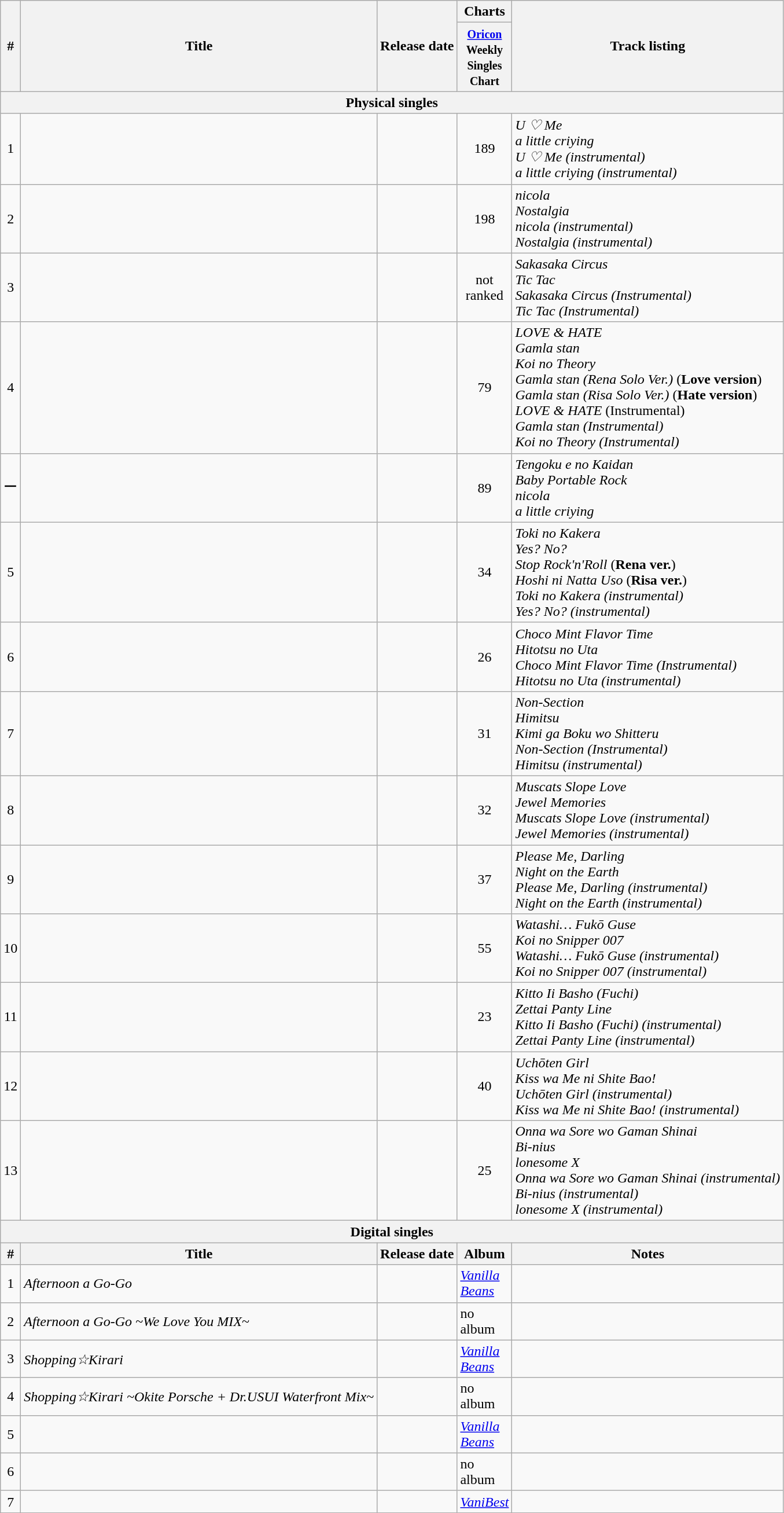<table class="wikitable">
<tr>
<th rowspan="2">#</th>
<th rowspan="2">Title</th>
<th rowspan="2">Release date</th>
<th colspan="1">Charts</th>
<th rowspan="2">Track listing</th>
</tr>
<tr>
<th><small><a href='#'>Oricon</a><br>Weekly<br>Singles<br>Chart</small></th>
</tr>
<tr>
<th colspan="13">Physical singles</th>
</tr>
<tr>
<td align="center">1</td>
<td align="left"></td>
<td align="right"></td>
<td align="center" width="45">189</td>
<td><em>U ♡ Me</em><br><em>a little criying</em><br><em>U ♡ Me (instrumental)</em><br><em>a little criying (instrumental)</em></td>
</tr>
<tr>
<td align="center">2</td>
<td align="left"></td>
<td align="right"></td>
<td align="center" width="45">198</td>
<td><em>nicola</em><br><em>Nostalgia</em><br><em>nicola (instrumental)</em><br><em>Nostalgia (instrumental)</em></td>
</tr>
<tr>
<td align="center">3</td>
<td align="left"></td>
<td align="right"></td>
<td align="center" width="45">not ranked</td>
<td><em>Sakasaka Circus</em><br><em>Tic Tac</em><br><em>Sakasaka Circus (Instrumental)</em><br><em>Tic Tac (Instrumental)</em></td>
</tr>
<tr>
<td align="center">4</td>
<td align="left"></td>
<td align="right"></td>
<td align="center" width="45">79</td>
<td><em>LOVE & HATE</em><br><em>Gamla stan</em><br><em>Koi no Theory</em><br><em>Gamla stan (Rena Solo Ver.)</em> (<strong>Love version</strong>)<br><em>Gamla stan (Risa Solo Ver.)</em> (<strong>Hate version</strong>)<br><em>LOVE & HATE</em> (Instrumental)<br><em>Gamla stan (Instrumental)</em><br><em>Koi no Theory (Instrumental)</em></td>
</tr>
<tr>
<td align="center">ー</td>
<td align="left"></td>
<td align="right"></td>
<td align="center" width="45">89</td>
<td><em>Tengoku e no Kaidan</em><br><em>Baby Portable Rock</em><br><em>nicola</em><br><em>a little criying</em></td>
</tr>
<tr>
<td align="center">5</td>
<td align="left"></td>
<td align="right"></td>
<td align="center" width="45">34</td>
<td><em>Toki no Kakera</em><br><em>Yes? No?</em><br><em>Stop Rock'n'Roll</em> (<strong>Rena ver.</strong>)<br><em>Hoshi ni Natta Uso</em> (<strong>Risa ver.</strong>)<br><em>Toki no Kakera (instrumental)</em><br><em>Yes? No? (instrumental)</em></td>
</tr>
<tr>
<td align="center">6</td>
<td align="left"></td>
<td align="right"></td>
<td align="center" width="45">26</td>
<td><em>Choco Mint Flavor Time</em><br><em>Hitotsu no Uta</em><br><em>Choco Mint Flavor Time (Instrumental)</em><br><em>Hitotsu no Uta (instrumental)</em></td>
</tr>
<tr>
<td align="center">7</td>
<td align="left"></td>
<td align="right"></td>
<td align="center" width="45">31</td>
<td><em>Non-Section</em><br><em>Himitsu</em><br><em>Kimi ga Boku wo Shitteru</em><br><em>Non-Section (Instrumental)</em><br><em>Himitsu (instrumental)</em></td>
</tr>
<tr>
<td align="center">8</td>
<td align="left"></td>
<td align="right"></td>
<td align="center" width="45">32</td>
<td><em>Muscats Slope Love</em><br><em>Jewel Memories</em><br><em>Muscats Slope Love (instrumental)</em><br><em>Jewel Memories (instrumental)</em></td>
</tr>
<tr>
<td align="center">9</td>
<td align="left"></td>
<td align="right"></td>
<td align="center" width="45">37</td>
<td><em>Please Me, Darling</em><br><em>Night on the Earth</em><br><em>Please Me, Darling (instrumental)</em><br><em>Night on the Earth (instrumental)</em></td>
</tr>
<tr>
<td align="center">10</td>
<td align="left"></td>
<td align="right"></td>
<td align="center" width="45">55</td>
<td><em>Watashi… Fukō Guse</em><br><em>Koi no Snipper 007</em><br><em>Watashi… Fukō Guse (instrumental)</em><br><em>Koi no Snipper 007 (instrumental)</em></td>
</tr>
<tr>
<td align="center">11</td>
<td align="left"></td>
<td align="right"></td>
<td align="center" width="45">23</td>
<td><em>Kitto Ii Basho (Fuchi)</em><br><em>Zettai Panty Line</em><br><em>Kitto Ii Basho (Fuchi) (instrumental)</em><br><em>Zettai Panty Line (instrumental)</em></td>
</tr>
<tr>
<td align="center">12</td>
<td align="left"></td>
<td align="right"></td>
<td align="center" width="45">40</td>
<td><em>Uchōten Girl</em><br><em>Kiss wa Me ni Shite Bao!</em><br><em>Uchōten Girl (instrumental)</em><br><em>Kiss wa Me ni Shite Bao! (instrumental)</em></td>
</tr>
<tr>
<td align="center">13</td>
<td align="left"></td>
<td align="right"></td>
<td align="center" width="45">25</td>
<td><em>Onna wa Sore wo Gaman Shinai </em><br><em>Bi-nius</em><br><em>lonesome X<br>Onna wa Sore wo Gaman Shinai (instrumental)<br> Bi-nius (instrumental)</em><br><em>lonesome X (instrumental)</em></td>
</tr>
<tr>
<th colspan="9">Digital singles</th>
</tr>
<tr>
<th rowspan="1">#</th>
<th rowspan="1">Title</th>
<th colspan="1">Release date</th>
<th colspan="1">Album</th>
<th colspan="1">Notes</th>
</tr>
<tr>
<td align="center">1</td>
<td align="left"><em>Afternoon a Go-Go</em></td>
<td align="right"></td>
<td><em><a href='#'>Vanilla Beans</a></em></td>
<td></td>
</tr>
<tr>
<td align="center">2</td>
<td align="left"><em>Afternoon a Go-Go ~We Love You MIX~</em></td>
<td align="right"></td>
<td>no album</td>
<td></td>
</tr>
<tr>
<td align="center">3</td>
<td align="left"><em>Shopping☆Kirari</em></td>
<td align="right"></td>
<td><em><a href='#'>Vanilla Beans</a></em></td>
<td></td>
</tr>
<tr>
<td align="center">4</td>
<td align="left"><em>Shopping☆Kirari ~Okite Porsche + Dr.USUI Waterfront Mix~</em></td>
<td align="right"></td>
<td>no album</td>
<td></td>
</tr>
<tr>
<td align="center">5</td>
<td align="left"></td>
<td align="right"></td>
<td><em><a href='#'>Vanilla Beans</a></em></td>
<td></td>
</tr>
<tr>
<td align="center">6</td>
<td align="left"></td>
<td align="right"></td>
<td>no album</td>
<td></td>
</tr>
<tr>
<td align="center">7</td>
<td align="left"></td>
<td align="right"></td>
<td><em><a href='#'>VaniBest</a></em></td>
<td></td>
</tr>
</table>
